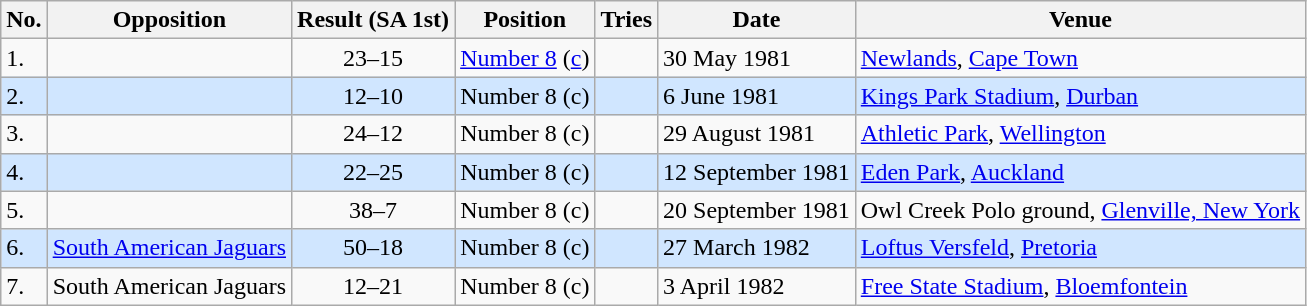<table class="wikitable sortable">
<tr>
<th>No.</th>
<th>Opposition</th>
<th>Result (SA 1st)</th>
<th>Position</th>
<th>Tries</th>
<th>Date</th>
<th>Venue</th>
</tr>
<tr>
<td>1.</td>
<td></td>
<td align="center">23–15</td>
<td><a href='#'>Number 8</a> (<a href='#'>c</a>)</td>
<td></td>
<td>30 May 1981</td>
<td><a href='#'>Newlands</a>, <a href='#'>Cape Town</a></td>
</tr>
<tr style="background: #D0E6FF;">
<td>2.</td>
<td></td>
<td align="center">12–10</td>
<td>Number 8 (c)</td>
<td></td>
<td>6 June 1981</td>
<td><a href='#'>Kings Park Stadium</a>, <a href='#'>Durban</a></td>
</tr>
<tr>
<td>3.</td>
<td></td>
<td align="center">24–12</td>
<td>Number 8 (c)</td>
<td></td>
<td>29 August 1981</td>
<td><a href='#'>Athletic Park</a>, <a href='#'>Wellington</a></td>
</tr>
<tr style="background: #D0E6FF;">
<td>4.</td>
<td></td>
<td align="center">22–25</td>
<td>Number 8 (c)</td>
<td></td>
<td>12 September 1981</td>
<td><a href='#'>Eden Park</a>, <a href='#'>Auckland</a></td>
</tr>
<tr>
<td>5.</td>
<td></td>
<td align="center">38–7</td>
<td>Number 8 (c)</td>
<td></td>
<td>20 September 1981</td>
<td>Owl Creek Polo ground, <a href='#'>Glenville, New York</a></td>
</tr>
<tr style="background: #D0E6FF;">
<td>6.</td>
<td> <a href='#'>South American Jaguars</a></td>
<td align="center">50–18</td>
<td>Number 8 (c)</td>
<td></td>
<td>27 March 1982</td>
<td><a href='#'>Loftus Versfeld</a>, <a href='#'>Pretoria</a></td>
</tr>
<tr>
<td>7.</td>
<td> South American Jaguars</td>
<td align="center">12–21</td>
<td>Number 8 (c)</td>
<td></td>
<td>3 April 1982</td>
<td><a href='#'>Free State Stadium</a>, <a href='#'>Bloemfontein</a></td>
</tr>
</table>
